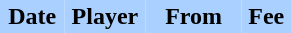<table border="0" cellspacing="0" cellpadding="2">
<tr bgcolor=AAD0FF>
<th width=20%>Date</th>
<th width=25%>Player</th>
<th width=30%>From</th>
<th width=15%>Fee</th>
</tr>
<tr>
<td></td>
<td></td>
<td></td>
</tr>
</table>
